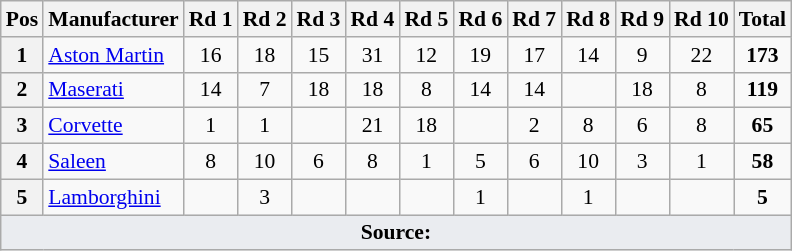<table class="wikitable" style="font-size: 90%;">
<tr>
<th>Pos</th>
<th>Manufacturer</th>
<th>Rd 1</th>
<th>Rd 2</th>
<th>Rd 3</th>
<th>Rd 4</th>
<th>Rd 5</th>
<th>Rd 6</th>
<th>Rd 7</th>
<th>Rd 8</th>
<th>Rd 9</th>
<th>Rd 10</th>
<th>Total</th>
</tr>
<tr>
<th>1</th>
<td> <a href='#'>Aston Martin</a></td>
<td align=center>16</td>
<td align=center>18</td>
<td align=center>15</td>
<td align=center>31</td>
<td align=center>12</td>
<td align=center>19</td>
<td align=center>17</td>
<td align=center>14</td>
<td align=center>9</td>
<td align=center>22</td>
<td align=center><strong>173</strong></td>
</tr>
<tr>
<th>2</th>
<td> <a href='#'>Maserati</a></td>
<td align=center>14</td>
<td align=center>7</td>
<td align=center>18</td>
<td align=center>18</td>
<td align=center>8</td>
<td align=center>14</td>
<td align=center>14</td>
<td></td>
<td align=center>18</td>
<td align=center>8</td>
<td align=center><strong>119</strong></td>
</tr>
<tr>
<th>3</th>
<td> <a href='#'>Corvette</a></td>
<td align=center>1</td>
<td align=center>1</td>
<td></td>
<td align=center>21</td>
<td align=center>18</td>
<td></td>
<td align=center>2</td>
<td align=center>8</td>
<td align=center>6</td>
<td align=center>8</td>
<td align=center><strong>65</strong></td>
</tr>
<tr>
<th>4</th>
<td> <a href='#'>Saleen</a></td>
<td align=center>8</td>
<td align=center>10</td>
<td align=center>6</td>
<td align=center>8</td>
<td align=center>1</td>
<td align=center>5</td>
<td align=center>6</td>
<td align=center>10</td>
<td align=center>3</td>
<td align=center>1</td>
<td align=center><strong>58</strong></td>
</tr>
<tr>
<th>5</th>
<td> <a href='#'>Lamborghini</a></td>
<td></td>
<td align=center>3</td>
<td></td>
<td></td>
<td></td>
<td align=center>1</td>
<td></td>
<td align=center>1</td>
<td></td>
<td></td>
<td align=center><strong>5</strong></td>
</tr>
<tr class="sortbottom">
<td colspan="13" style="background-color:#EAECF0;text-align:center"><strong>Source:</strong></td>
</tr>
</table>
